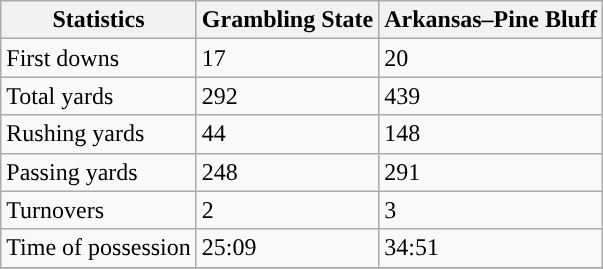<table class="wikitable">
<tr>
<th>Statistics</th>
<th>Grambling State</th>
<th>Arkansas–Pine Bluff</th>
</tr>
<tr>
<td>First downs</td>
<td>17</td>
<td>20</td>
</tr>
<tr>
<td>Total yards</td>
<td>292</td>
<td>439</td>
</tr>
<tr>
<td>Rushing yards</td>
<td>44</td>
<td>148</td>
</tr>
<tr>
<td>Passing yards</td>
<td>248</td>
<td>291</td>
</tr>
<tr>
<td>Turnovers</td>
<td>2</td>
<td>3</td>
</tr>
<tr>
<td>Time of possession</td>
<td>25:09</td>
<td>34:51</td>
</tr>
<tr>
</tr>
</table>
